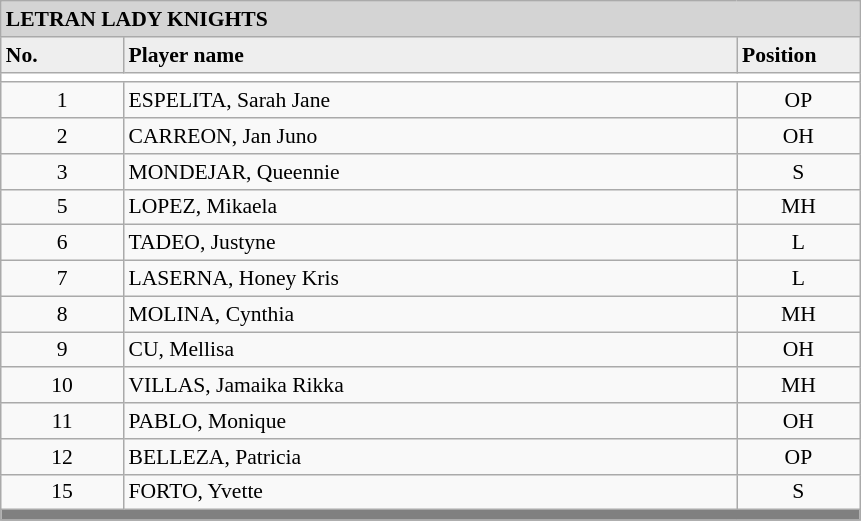<table class="wikitable collapsible collapsed" style="font-size:90%;">
<tr>
<th style="background:#D4D4D4; text-align:left;" colspan=3> LETRAN LADY KNIGHTS</th>
</tr>
<tr style="background:#EEEEEE; font-weight:bold;">
<td width=10%>No.</td>
<td width=50%>Player name</td>
<td width=10%>Position</td>
</tr>
<tr style="background:#FFFFFF;">
<td colspan=3 align=center></td>
</tr>
<tr>
<td align=center>1</td>
<td>ESPELITA, Sarah Jane</td>
<td align=center>OP</td>
</tr>
<tr>
<td align=center>2</td>
<td>CARREON, Jan Juno</td>
<td align=center>OH</td>
</tr>
<tr>
<td align=center>3</td>
<td>MONDEJAR, Queennie</td>
<td align=center>S</td>
</tr>
<tr>
<td align=center>5</td>
<td>LOPEZ, Mikaela</td>
<td align=center>MH</td>
</tr>
<tr>
<td align=center>6</td>
<td>TADEO, Justyne</td>
<td align=center>L</td>
</tr>
<tr>
<td align=center>7</td>
<td>LASERNA, Honey Kris</td>
<td align=center>L</td>
</tr>
<tr>
<td align=center>8</td>
<td>MOLINA, Cynthia</td>
<td align=center>MH</td>
</tr>
<tr>
<td align=center>9</td>
<td>CU, Mellisa</td>
<td align=center>OH</td>
</tr>
<tr>
<td align=center>10</td>
<td>VILLAS, Jamaika Rikka</td>
<td align=center>MH</td>
</tr>
<tr>
<td align=center>11</td>
<td>PABLO, Monique</td>
<td align=center>OH</td>
</tr>
<tr>
<td align=center>12</td>
<td>BELLEZA, Patricia</td>
<td align=center>OP</td>
</tr>
<tr>
<td align=center>15</td>
<td>FORTO, Yvette</td>
<td align=center>S</td>
</tr>
<tr>
<th style="background:gray;" colspan=3></th>
</tr>
<tr>
</tr>
</table>
